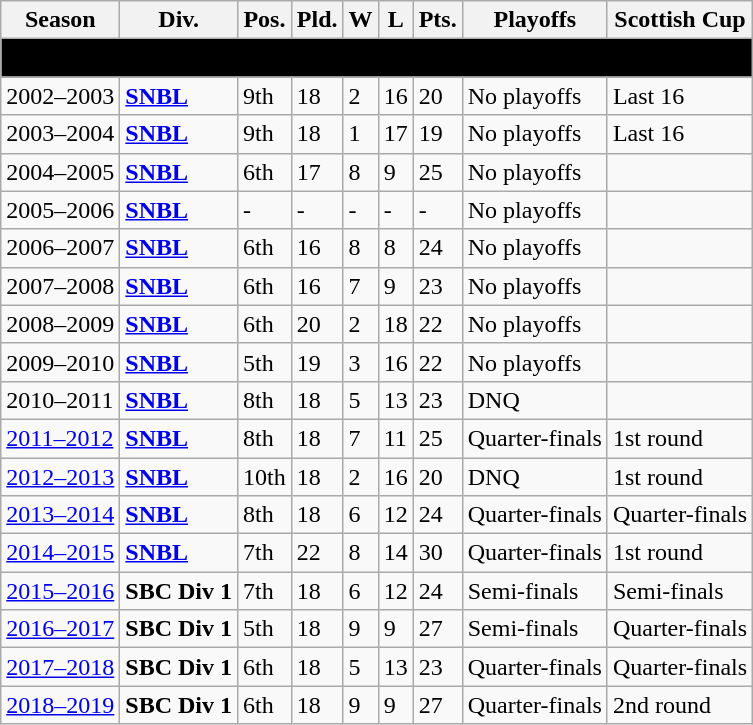<table class="wikitable">
<tr>
<th>Season</th>
<th>Div.</th>
<th>Pos.</th>
<th>Pld.</th>
<th>W</th>
<th>L</th>
<th>Pts.</th>
<th>Playoffs</th>
<th>Scottish Cup</th>
</tr>
<tr>
<td colspan="10" align=center bgcolor="000000"><span><strong>Glasgow Storm</strong></span></td>
</tr>
<tr>
<td>2002–2003</td>
<td><strong><a href='#'>SNBL</a></strong></td>
<td>9th</td>
<td>18</td>
<td>2</td>
<td>16</td>
<td>20</td>
<td>No playoffs</td>
<td>Last 16</td>
</tr>
<tr>
<td>2003–2004</td>
<td><strong><a href='#'>SNBL</a></strong></td>
<td>9th</td>
<td>18</td>
<td>1</td>
<td>17</td>
<td>19</td>
<td>No playoffs</td>
<td>Last 16</td>
</tr>
<tr>
<td>2004–2005</td>
<td><strong><a href='#'>SNBL</a></strong></td>
<td>6th</td>
<td>17</td>
<td>8</td>
<td>9</td>
<td>25</td>
<td>No playoffs</td>
<td></td>
</tr>
<tr>
<td>2005–2006</td>
<td><strong><a href='#'>SNBL</a></strong></td>
<td>-</td>
<td>-</td>
<td>-</td>
<td>-</td>
<td>-</td>
<td>No playoffs</td>
<td></td>
</tr>
<tr>
<td>2006–2007</td>
<td><strong><a href='#'>SNBL</a></strong></td>
<td>6th</td>
<td>16</td>
<td>8</td>
<td>8</td>
<td>24</td>
<td>No playoffs</td>
<td></td>
</tr>
<tr>
<td>2007–2008</td>
<td><strong><a href='#'>SNBL</a></strong></td>
<td>6th</td>
<td>16</td>
<td>7</td>
<td>9</td>
<td>23</td>
<td>No playoffs</td>
<td></td>
</tr>
<tr>
<td>2008–2009</td>
<td><strong><a href='#'>SNBL</a></strong></td>
<td>6th</td>
<td>20</td>
<td>2</td>
<td>18</td>
<td>22</td>
<td>No playoffs</td>
<td></td>
</tr>
<tr>
<td>2009–2010</td>
<td><strong><a href='#'>SNBL</a></strong></td>
<td>5th</td>
<td>19</td>
<td>3</td>
<td>16</td>
<td>22</td>
<td>No playoffs</td>
<td></td>
</tr>
<tr>
<td>2010–2011</td>
<td><strong><a href='#'>SNBL</a></strong></td>
<td>8th</td>
<td>18</td>
<td>5</td>
<td>13</td>
<td>23</td>
<td>DNQ</td>
<td></td>
</tr>
<tr>
<td><a href='#'>2011–2012</a></td>
<td><strong><a href='#'>SNBL</a></strong></td>
<td>8th</td>
<td>18</td>
<td>7</td>
<td>11</td>
<td>25</td>
<td>Quarter-finals</td>
<td>1st round</td>
</tr>
<tr>
<td><a href='#'>2012–2013</a></td>
<td><strong><a href='#'>SNBL</a></strong></td>
<td>10th</td>
<td>18</td>
<td>2</td>
<td>16</td>
<td>20</td>
<td>DNQ</td>
<td>1st round</td>
</tr>
<tr>
<td><a href='#'>2013–2014</a></td>
<td><strong><a href='#'>SNBL</a></strong></td>
<td>8th</td>
<td>18</td>
<td>6</td>
<td>12</td>
<td>24</td>
<td>Quarter-finals</td>
<td>Quarter-finals</td>
</tr>
<tr>
<td><a href='#'>2014–2015</a></td>
<td><strong><a href='#'>SNBL</a></strong></td>
<td>7th</td>
<td>22</td>
<td>8</td>
<td>14</td>
<td>30</td>
<td>Quarter-finals</td>
<td>1st round</td>
</tr>
<tr>
<td><a href='#'>2015–2016</a></td>
<td><strong>SBC Div 1</strong></td>
<td>7th</td>
<td>18</td>
<td>6</td>
<td>12</td>
<td>24</td>
<td>Semi-finals</td>
<td>Semi-finals</td>
</tr>
<tr>
<td><a href='#'>2016–2017</a></td>
<td><strong>SBC Div 1</strong></td>
<td>5th</td>
<td>18</td>
<td>9</td>
<td>9</td>
<td>27</td>
<td>Semi-finals</td>
<td>Quarter-finals</td>
</tr>
<tr>
<td><a href='#'>2017–2018</a></td>
<td><strong>SBC Div 1</strong></td>
<td>6th</td>
<td>18</td>
<td>5</td>
<td>13</td>
<td>23</td>
<td>Quarter-finals</td>
<td>Quarter-finals</td>
</tr>
<tr>
<td><a href='#'>2018–2019</a></td>
<td><strong>SBC Div 1</strong></td>
<td>6th</td>
<td>18</td>
<td>9</td>
<td>9</td>
<td>27</td>
<td>Quarter-finals</td>
<td>2nd round</td>
</tr>
</table>
